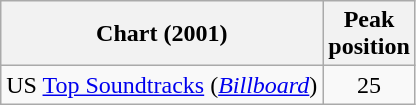<table class="wikitable">
<tr>
<th>Chart (2001)</th>
<th>Peak<br>position</th>
</tr>
<tr>
<td>US <a href='#'>Top Soundtracks</a> (<em><a href='#'>Billboard</a></em>)</td>
<td align="center">25</td>
</tr>
</table>
